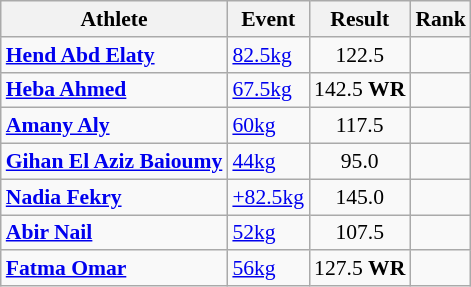<table class=wikitable style="font-size:90%">
<tr>
<th>Athlete</th>
<th>Event</th>
<th>Result</th>
<th>Rank</th>
</tr>
<tr>
<td><strong><a href='#'>Hend Abd Elaty</a></strong></td>
<td><a href='#'>82.5kg</a></td>
<td style="text-align:center;">122.5</td>
<td style="text-align:center;"></td>
</tr>
<tr>
<td><strong><a href='#'>Heba Ahmed</a></strong></td>
<td><a href='#'>67.5kg</a></td>
<td style="text-align:center;">142.5 <strong>WR</strong></td>
<td style="text-align:center;"></td>
</tr>
<tr>
<td><strong><a href='#'>Amany Aly</a></strong></td>
<td><a href='#'>60kg</a></td>
<td style="text-align:center;">117.5</td>
<td style="text-align:center;"></td>
</tr>
<tr>
<td><strong><a href='#'>Gihan El Aziz Baioumy</a></strong></td>
<td><a href='#'>44kg</a></td>
<td style="text-align:center;">95.0</td>
<td style="text-align:center;"></td>
</tr>
<tr>
<td><strong><a href='#'>Nadia Fekry</a></strong></td>
<td><a href='#'>+82.5kg</a></td>
<td style="text-align:center;">145.0</td>
<td style="text-align:center;"></td>
</tr>
<tr>
<td><strong><a href='#'>Abir Nail</a></strong></td>
<td><a href='#'>52kg</a></td>
<td style="text-align:center;">107.5</td>
<td style="text-align:center;"></td>
</tr>
<tr>
<td><strong><a href='#'>Fatma Omar</a></strong></td>
<td><a href='#'>56kg</a></td>
<td style="text-align:center;">127.5 <strong>WR</strong></td>
<td style="text-align:center;"></td>
</tr>
</table>
